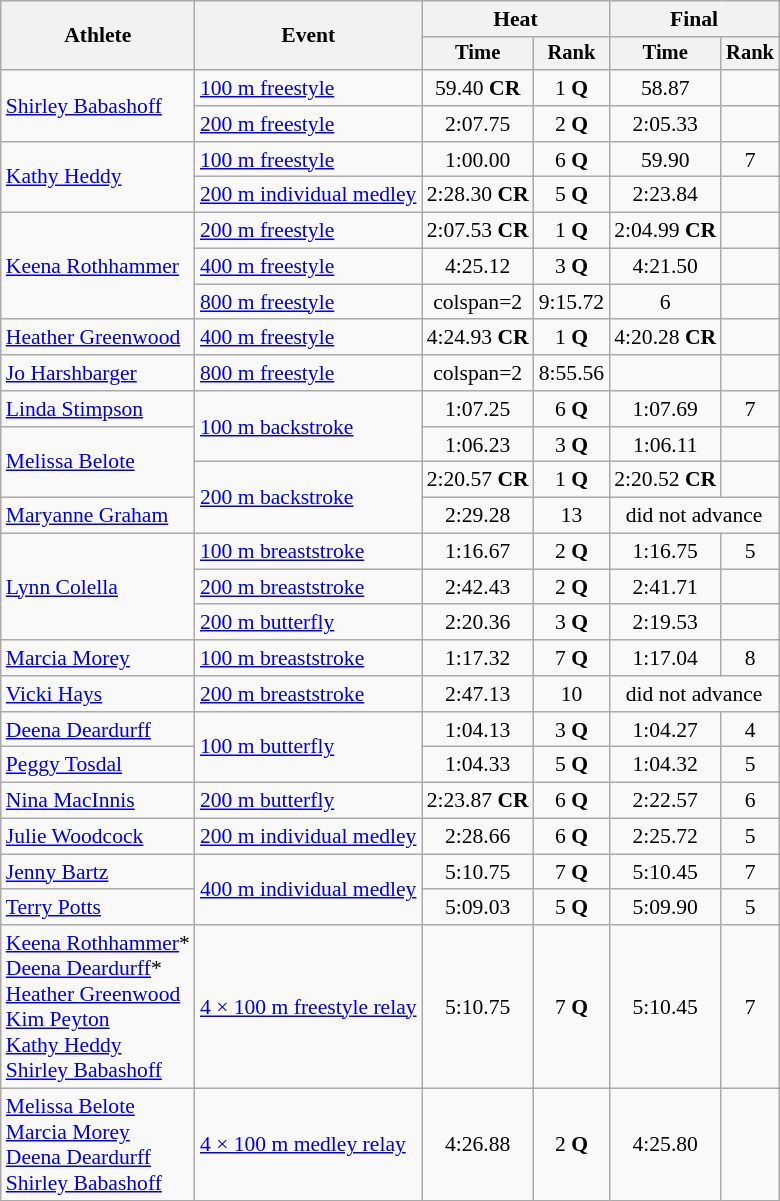<table class="wikitable" style="text-align:center; font-size:90%">
<tr>
<th rowspan="2">Athlete</th>
<th rowspan="2">Event</th>
<th colspan="2">Heat</th>
<th colspan="2">Final</th>
</tr>
<tr style="font-size:95%">
<th>Time</th>
<th>Rank</th>
<th>Time</th>
<th>Rank</th>
</tr>
<tr>
<td align=left rowspan=2><a href='#'>Shirley Babashoff</a></td>
<td align=left><a href='#'>100 m freestyle</a></td>
<td>59.40 <strong>CR</strong></td>
<td>1 <strong>Q</strong></td>
<td>58.87</td>
<td></td>
</tr>
<tr>
<td align=left><a href='#'>200 m freestyle</a></td>
<td>2:07.75</td>
<td>2 <strong>Q</strong></td>
<td>2:05.33</td>
<td></td>
</tr>
<tr>
<td align=left rowspan=2><a href='#'>Kathy Heddy</a></td>
<td align=left><a href='#'>100 m freestyle</a></td>
<td>1:00.00</td>
<td>6 <strong>Q</strong></td>
<td>59.90</td>
<td>7</td>
</tr>
<tr>
<td align=left><a href='#'>200 m individual medley</a></td>
<td>2:28.30 <strong>CR</strong></td>
<td>5 <strong>Q</strong></td>
<td>2:23.84</td>
<td></td>
</tr>
<tr>
<td align=left rowspan=3><a href='#'>Keena Rothhammer</a></td>
<td align=left><a href='#'>200 m freestyle</a></td>
<td>2:07.53 <strong>CR</strong></td>
<td>1 <strong>Q</strong></td>
<td>2:04.99 <strong>CR</strong></td>
<td></td>
</tr>
<tr>
<td align=left><a href='#'>400 m freestyle</a></td>
<td>4:25.12</td>
<td>3 <strong>Q</strong></td>
<td>4:21.50</td>
<td></td>
</tr>
<tr>
<td align=left><a href='#'>800 m freestyle</a></td>
<td>colspan=2 </td>
<td>9:15.72</td>
<td>6</td>
</tr>
<tr>
<td align=left><a href='#'>Heather Greenwood</a></td>
<td align=left><a href='#'>400 m freestyle</a></td>
<td>4:24.93 <strong>CR</strong></td>
<td>1 <strong>Q</strong></td>
<td>4:20.28 <strong>CR</strong></td>
<td></td>
</tr>
<tr>
<td align=left><a href='#'>Jo Harshbarger</a></td>
<td align=left><a href='#'>800 m freestyle</a></td>
<td>colspan=2 </td>
<td>8:55.56</td>
<td></td>
</tr>
<tr>
<td align=left><a href='#'>Linda Stimpson</a></td>
<td align=left rowspan=2><a href='#'>100 m backstroke</a></td>
<td>1:07.25</td>
<td>6 <strong>Q</strong></td>
<td>1:07.69</td>
<td>7</td>
</tr>
<tr>
<td align=left rowspan=2><a href='#'>Melissa Belote</a></td>
<td>1:06.23</td>
<td>3 <strong>Q</strong></td>
<td>1:06.11</td>
<td></td>
</tr>
<tr>
<td align=left rowspan=2><a href='#'>200 m backstroke</a></td>
<td>2:20.57 <strong>CR</strong></td>
<td>1 <strong>Q</strong></td>
<td>2:20.52 <strong>CR</strong></td>
<td></td>
</tr>
<tr>
<td align=left><a href='#'>Maryanne Graham</a></td>
<td>2:29.28</td>
<td>13</td>
<td colspan=2>did not advance</td>
</tr>
<tr>
<td align=left rowspan=3><a href='#'>Lynn Colella</a></td>
<td align=left><a href='#'>100 m breaststroke</a></td>
<td>1:16.67</td>
<td>2 <strong>Q</strong></td>
<td>1:16.75</td>
<td>5</td>
</tr>
<tr>
<td align=left><a href='#'>200 m breaststroke</a></td>
<td>2:42.43</td>
<td>2 <strong>Q</strong></td>
<td>2:41.71</td>
<td></td>
</tr>
<tr>
<td align=left><a href='#'>200 m butterfly</a></td>
<td>2:20.36</td>
<td>3 <strong>Q</strong></td>
<td>2:19.53</td>
<td></td>
</tr>
<tr>
<td align=left><a href='#'>Marcia Morey</a></td>
<td align=left><a href='#'>100 m breaststroke</a></td>
<td>1:17.32</td>
<td>7 <strong>Q</strong></td>
<td>1:17.04</td>
<td>8</td>
</tr>
<tr>
<td align=left><a href='#'>Vicki Hays</a></td>
<td align=left><a href='#'>200 m breaststroke</a></td>
<td>2:47.13</td>
<td>10</td>
<td colspan=2>did not advance</td>
</tr>
<tr>
<td align=left><a href='#'>Deena Deardurff</a></td>
<td align=left rowspan=2><a href='#'>100 m butterfly</a></td>
<td>1:04.13</td>
<td>3 <strong>Q</strong></td>
<td>1:04.27</td>
<td>4</td>
</tr>
<tr>
<td align=left><a href='#'>Peggy Tosdal</a></td>
<td>1:04.33</td>
<td>5 <strong>Q</strong></td>
<td>1:04.32</td>
<td>5</td>
</tr>
<tr>
<td align=left><a href='#'>Nina MacInnis</a></td>
<td align=left><a href='#'>200 m butterfly</a></td>
<td>2:23.87 <strong>CR</strong></td>
<td>6 <strong>Q</strong></td>
<td>2:22.57</td>
<td>6</td>
</tr>
<tr>
<td align=left><a href='#'>Julie Woodcock</a></td>
<td align=left><a href='#'>200 m individual medley</a></td>
<td>2:28.66</td>
<td>6 <strong>Q</strong></td>
<td>2:25.72</td>
<td>5</td>
</tr>
<tr>
<td align=left><a href='#'>Jenny Bartz</a></td>
<td align=left rowspan=2><a href='#'>400 m individual medley</a></td>
<td>5:10.75</td>
<td>7 <strong>Q</strong></td>
<td>5:10.45</td>
<td>7</td>
</tr>
<tr>
<td align=left><a href='#'>Terry Potts</a></td>
<td>5:09.03</td>
<td>5 <strong>Q</strong></td>
<td>5:09.90</td>
<td>5</td>
</tr>
<tr>
<td align=left><a href='#'>Keena Rothhammer</a>*<br><a href='#'>Deena Deardurff</a>*<br><a href='#'>Heather Greenwood</a><br><a href='#'>Kim Peyton</a><br><a href='#'>Kathy Heddy</a><br><a href='#'>Shirley Babashoff</a></td>
<td align=left><a href='#'>4 × 100 m freestyle relay</a></td>
<td>5:10.75</td>
<td>7 <strong>Q</strong></td>
<td>5:10.45</td>
<td>7</td>
</tr>
<tr>
<td align=left><a href='#'>Melissa Belote</a><br><a href='#'>Marcia Morey</a><br><a href='#'>Deena Deardurff</a><br><a href='#'>Shirley Babashoff</a></td>
<td align=left><a href='#'>4 × 100 m medley relay</a></td>
<td>4:26.88</td>
<td>2 <strong>Q</strong></td>
<td>4:25.80</td>
<td></td>
</tr>
</table>
